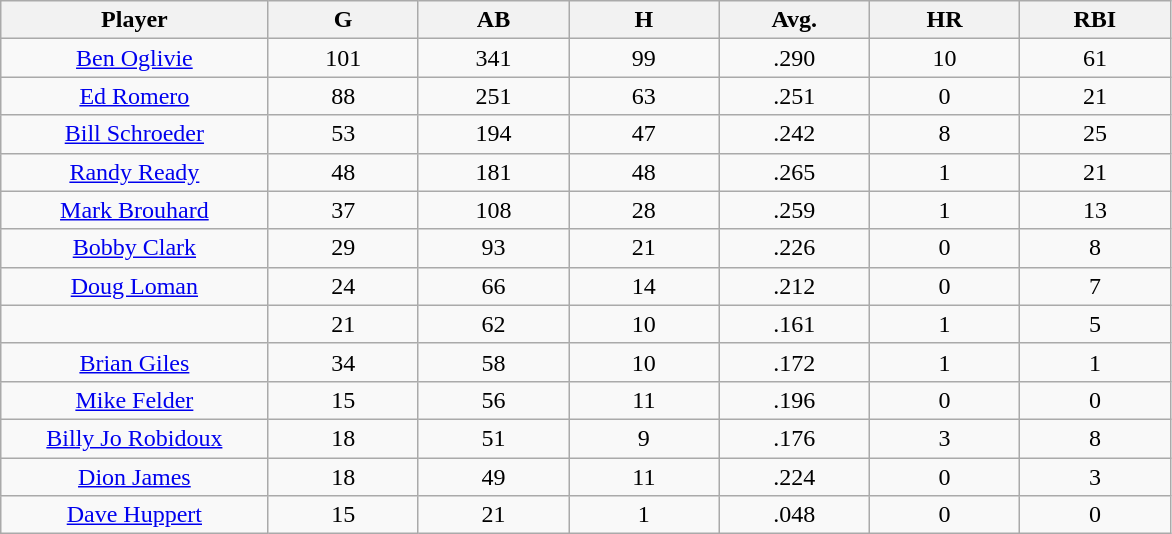<table class="wikitable sortable">
<tr>
<th bgcolor="#DDDDFF" width="16%">Player</th>
<th bgcolor="#DDDDFF" width="9%">G</th>
<th bgcolor="#DDDDFF" width="9%">AB</th>
<th bgcolor="#DDDDFF" width="9%">H</th>
<th bgcolor="#DDDDFF" width="9%">Avg.</th>
<th bgcolor="#DDDDFF" width="9%">HR</th>
<th bgcolor="#DDDDFF" width="9%">RBI</th>
</tr>
<tr align="center">
<td><a href='#'>Ben Oglivie</a></td>
<td>101</td>
<td>341</td>
<td>99</td>
<td>.290</td>
<td>10</td>
<td>61</td>
</tr>
<tr align=center>
<td><a href='#'>Ed Romero</a></td>
<td>88</td>
<td>251</td>
<td>63</td>
<td>.251</td>
<td>0</td>
<td>21</td>
</tr>
<tr align=center>
<td><a href='#'>Bill Schroeder</a></td>
<td>53</td>
<td>194</td>
<td>47</td>
<td>.242</td>
<td>8</td>
<td>25</td>
</tr>
<tr align=center>
<td><a href='#'>Randy Ready</a></td>
<td>48</td>
<td>181</td>
<td>48</td>
<td>.265</td>
<td>1</td>
<td>21</td>
</tr>
<tr align=center>
<td><a href='#'>Mark Brouhard</a></td>
<td>37</td>
<td>108</td>
<td>28</td>
<td>.259</td>
<td>1</td>
<td>13</td>
</tr>
<tr align=center>
<td><a href='#'>Bobby Clark</a></td>
<td>29</td>
<td>93</td>
<td>21</td>
<td>.226</td>
<td>0</td>
<td>8</td>
</tr>
<tr align=center>
<td><a href='#'>Doug Loman</a></td>
<td>24</td>
<td>66</td>
<td>14</td>
<td>.212</td>
<td>0</td>
<td>7</td>
</tr>
<tr align=center>
<td></td>
<td>21</td>
<td>62</td>
<td>10</td>
<td>.161</td>
<td>1</td>
<td>5</td>
</tr>
<tr align="center">
<td><a href='#'>Brian Giles</a></td>
<td>34</td>
<td>58</td>
<td>10</td>
<td>.172</td>
<td>1</td>
<td>1</td>
</tr>
<tr align=center>
<td><a href='#'>Mike Felder</a></td>
<td>15</td>
<td>56</td>
<td>11</td>
<td>.196</td>
<td>0</td>
<td>0</td>
</tr>
<tr align=center>
<td><a href='#'>Billy Jo Robidoux</a></td>
<td>18</td>
<td>51</td>
<td>9</td>
<td>.176</td>
<td>3</td>
<td>8</td>
</tr>
<tr align=center>
<td><a href='#'>Dion James</a></td>
<td>18</td>
<td>49</td>
<td>11</td>
<td>.224</td>
<td>0</td>
<td>3</td>
</tr>
<tr align=center>
<td><a href='#'>Dave Huppert</a></td>
<td>15</td>
<td>21</td>
<td>1</td>
<td>.048</td>
<td>0</td>
<td>0</td>
</tr>
</table>
